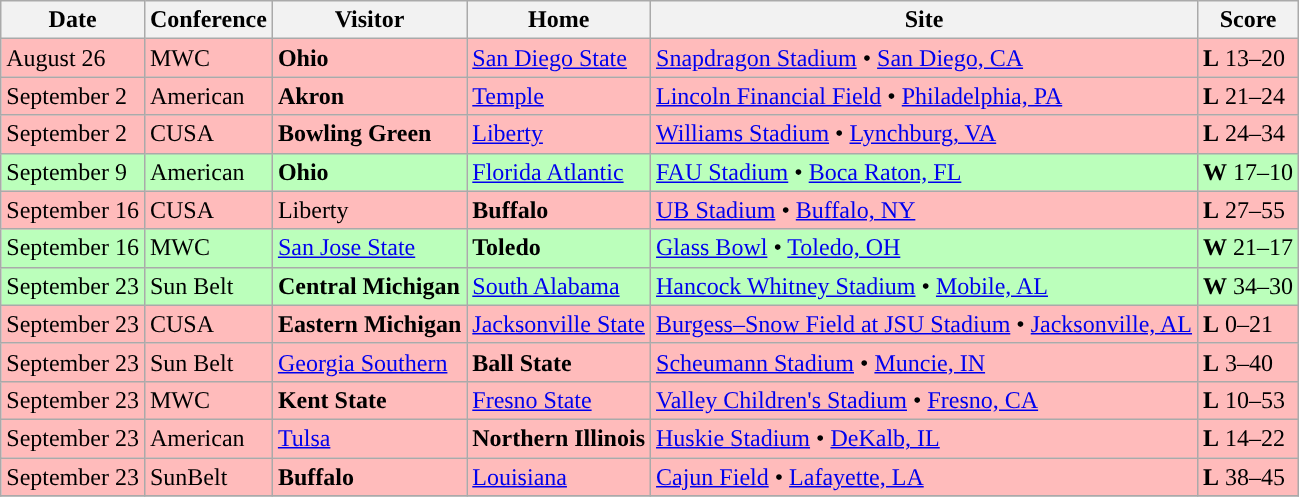<table class="wikitable">
<tr>
<th>Date</th>
<th>Conference</th>
<th>Visitor</th>
<th>Home</th>
<th>Site</th>
<th>Score</th>
</tr>
<tr style="background:#fbb;">
<td>August 26</td>
<td>MWC</td>
<td><strong>Ohio</strong></td>
<td><a href='#'>San Diego State</a></td>
<td><a href='#'>Snapdragon Stadium</a> • <a href='#'>San Diego, CA</a></td>
<td><strong>L</strong> 13–20</td>
</tr>
<tr style="background:#fbb;">
<td>September 2</td>
<td>American</td>
<td><strong>Akron</strong></td>
<td><a href='#'>Temple</a></td>
<td><a href='#'>Lincoln Financial Field</a> • <a href='#'>Philadelphia, PA</a></td>
<td><strong>L</strong> 21–24</td>
</tr>
<tr style="background:#fbb;">
<td>September 2</td>
<td>CUSA</td>
<td><strong>Bowling Green</strong></td>
<td><a href='#'>Liberty</a></td>
<td><a href='#'>Williams Stadium</a> • <a href='#'>Lynchburg, VA</a></td>
<td><strong>L</strong> 24–34</td>
</tr>
<tr style="background:#bfb;">
<td>September 9</td>
<td>American</td>
<td><strong>Ohio</strong></td>
<td><a href='#'>Florida Atlantic</a></td>
<td><a href='#'>FAU Stadium</a> • <a href='#'>Boca Raton, FL</a></td>
<td><strong>W</strong> 17–10</td>
</tr>
<tr style="background:#fbb;">
<td>September 16</td>
<td>CUSA</td>
<td>Liberty</td>
<td><strong>Buffalo</strong></td>
<td><a href='#'>UB Stadium</a> • <a href='#'>Buffalo, NY</a></td>
<td><strong>L</strong> 27–55</td>
</tr>
<tr style="background:#bfb;">
<td>September 16</td>
<td>MWC</td>
<td><a href='#'>San Jose State</a></td>
<td><strong>Toledo</strong></td>
<td><a href='#'>Glass Bowl</a> • <a href='#'>Toledo, OH</a></td>
<td><strong>W</strong> 21–17</td>
</tr>
<tr style="background:#bfb;">
<td>September 23</td>
<td>Sun Belt</td>
<td><strong>Central Michigan</strong></td>
<td><a href='#'>South Alabama</a></td>
<td><a href='#'>Hancock Whitney Stadium</a> • <a href='#'>Mobile, AL</a></td>
<td><strong>W</strong> 34–30</td>
</tr>
<tr style="background:#fbb;">
<td>September 23</td>
<td>CUSA</td>
<td><strong>Eastern Michigan</strong></td>
<td><a href='#'>Jacksonville State</a></td>
<td><a href='#'>Burgess–Snow Field at JSU Stadium</a> • <a href='#'>Jacksonville, AL</a></td>
<td><strong>L</strong> 0–21</td>
</tr>
<tr style="background:#fbb;">
<td>September 23</td>
<td>Sun Belt</td>
<td><a href='#'>Georgia Southern</a></td>
<td><strong>Ball State</strong></td>
<td><a href='#'>Scheumann Stadium</a> • <a href='#'>Muncie, IN</a></td>
<td><strong>L</strong> 3–40</td>
</tr>
<tr style="background:#fbb;">
<td>September 23</td>
<td>MWC</td>
<td><strong>Kent State</strong></td>
<td><a href='#'>Fresno State</a></td>
<td><a href='#'>Valley Children's Stadium</a> • <a href='#'>Fresno, CA</a></td>
<td><strong>L</strong> 10–53</td>
</tr>
<tr style="background:#fbb;">
<td>September 23</td>
<td>American</td>
<td><a href='#'>Tulsa</a></td>
<td><strong>Northern Illinois</strong></td>
<td><a href='#'>Huskie Stadium</a> • <a href='#'>DeKalb, IL</a></td>
<td><strong>L</strong> 14–22</td>
</tr>
<tr style="background:#fbb;">
<td>September 23</td>
<td>SunBelt</td>
<td><strong>Buffalo</strong></td>
<td><a href='#'>Louisiana</a></td>
<td><a href='#'>Cajun Field</a> • <a href='#'>Lafayette, LA</a></td>
<td><strong>L</strong> 38–45</td>
</tr>
<tr>
</tr>
</table>
